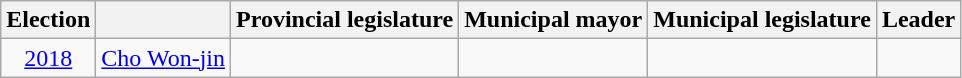<table class="wikitable" style="text-align:center">
<tr>
<th>Election</th>
<th></th>
<th>Provincial legislature</th>
<th>Municipal mayor</th>
<th>Municipal legislature</th>
<th>Leader</th>
</tr>
<tr>
<td><a href='#'>2018</a></td>
<td><a href='#'>Cho Won-jin</a></td>
<td></td>
<td></td>
<td></td>
<td></td>
</tr>
</table>
